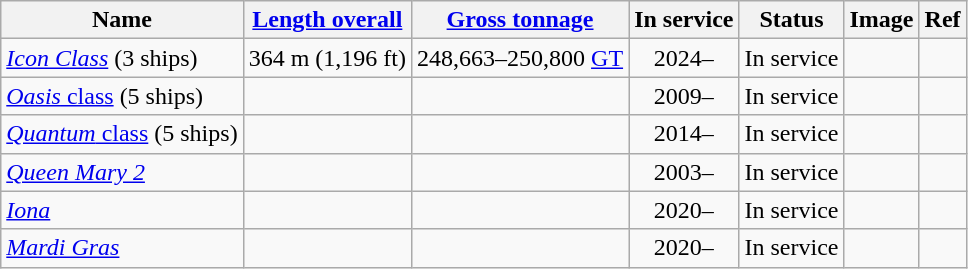<table class="sortable wikitable">
<tr>
<th align="left">Name</th>
<th><a href='#'>Length overall</a></th>
<th><a href='#'>Gross tonnage</a></th>
<th style="white-space:nowrap">In service</th>
<th>Status</th>
<th class="unsortable">Image</th>
<th class="unsortable">Ref</th>
</tr>
<tr>
<td><a href='#'><em>Icon Class</em></a> (3 ships)</td>
<td style="white-space:nowrap" align="center">364 m (1,196 ft)</td>
<td style="white-space:nowrap" align="center">248,663–250,800 <a href='#'>GT</a></td>
<td style="white-space:nowrap" align="center">2024–</td>
<td style="white-space" align="center">In service</td>
<td><br></td>
<td></td>
</tr>
<tr>
<td><a href='#'><em>Oasis</em> class</a> (5 ships)</td>
<td style="white-space:nowrap" align="center"></td>
<td style="white-space:nowrap" align="center"></td>
<td style="white-space:nowrap" align="center">2009–</td>
<td style="white-space" align="center">In service</td>
<td></td>
<td align="center"><br>


</td>
</tr>
<tr>
<td><a href='#'><em>Quantum</em> class</a> (5 ships)</td>
<td style="white-space:nowrap" align="center"></td>
<td style="white-space:nowrap" align="center"></td>
<td style="white-space:nowrap" align="center">2014–</td>
<td style="white-space" align="center">In service</td>
<td></td>
<td align="center"><br>


</td>
</tr>
<tr>
<td style="white-space:nowrap"><em><a href='#'>Queen Mary 2</a></em></td>
<td style="white-space:nowrap" align="center"></td>
<td style="white-space:nowrap" align="center"></td>
<td style="white-space:nowrap" align="center">2003–</td>
<td style="white-space:nowrap" align="center">In service</td>
<td></td>
<td align="center"></td>
</tr>
<tr>
<td><em><a href='#'>Iona</a></em></td>
<td style="white-space:nowrap" align="center"></td>
<td style="white-space:nowrap" align="center"></td>
<td style="white-space:nowrap" align="center">2020–</td>
<td style="white-space" align="center">In service</td>
<td></td>
<td></td>
</tr>
<tr>
<td><em><a href='#'>Mardi Gras</a></em></td>
<td style="white-space:nowrap" align="center"></td>
<td style="white-space:nowrap" align="center"></td>
<td style="white-space:nowrap" align="center">2020–</td>
<td style="white-space" align="center">In service</td>
<td></td>
<td></td>
</tr>
</table>
